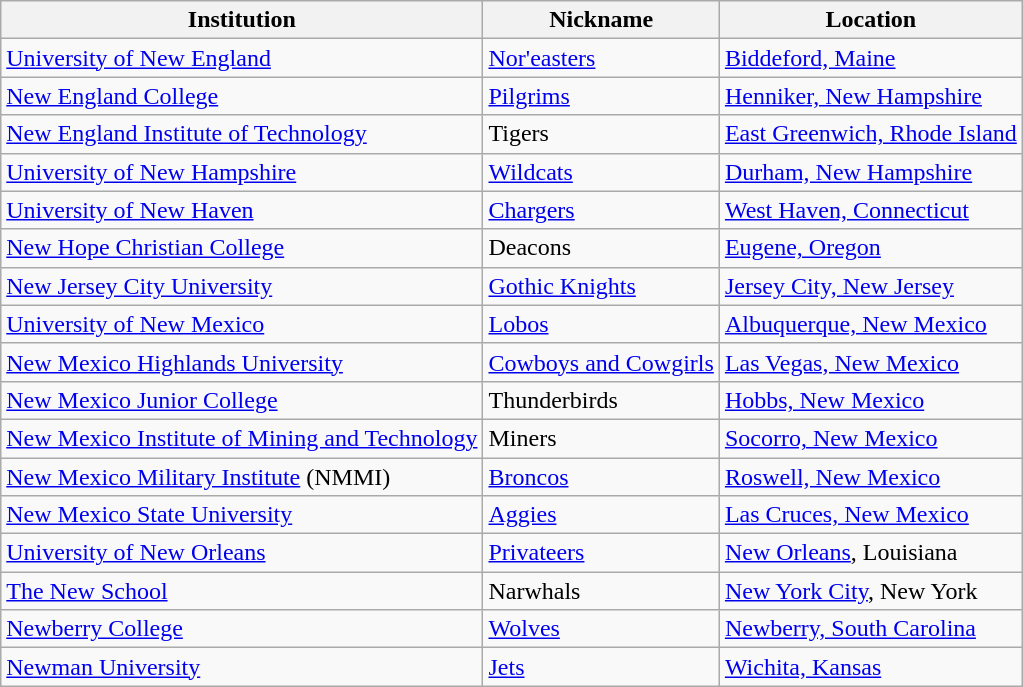<table class="wikitable">
<tr>
<th>Institution</th>
<th>Nickname</th>
<th>Location</th>
</tr>
<tr>
<td><a href='#'>University of New England</a></td>
<td><a href='#'>Nor'easters</a></td>
<td><a href='#'>Biddeford, Maine</a></td>
</tr>
<tr>
<td><a href='#'>New England College</a></td>
<td><a href='#'>Pilgrims</a></td>
<td><a href='#'>Henniker, New Hampshire</a></td>
</tr>
<tr>
<td><a href='#'>New England Institute of Technology</a></td>
<td>Tigers</td>
<td><a href='#'>East Greenwich, Rhode Island</a></td>
</tr>
<tr>
<td><a href='#'>University of New Hampshire</a></td>
<td><a href='#'>Wildcats</a></td>
<td><a href='#'>Durham, New Hampshire</a></td>
</tr>
<tr>
<td><a href='#'>University of New Haven</a></td>
<td><a href='#'>Chargers</a></td>
<td><a href='#'>West Haven, Connecticut</a></td>
</tr>
<tr>
<td><a href='#'>New Hope Christian College</a></td>
<td>Deacons</td>
<td><a href='#'>Eugene, Oregon</a></td>
</tr>
<tr>
<td><a href='#'>New Jersey City University</a></td>
<td><a href='#'>Gothic Knights</a></td>
<td><a href='#'>Jersey City, New Jersey</a></td>
</tr>
<tr>
<td><a href='#'>University of New Mexico</a></td>
<td><a href='#'>Lobos</a></td>
<td><a href='#'>Albuquerque, New Mexico</a></td>
</tr>
<tr>
<td><a href='#'>New Mexico Highlands University</a></td>
<td><a href='#'>Cowboys and Cowgirls</a></td>
<td><a href='#'>Las Vegas, New Mexico</a></td>
</tr>
<tr>
<td><a href='#'>New Mexico Junior College</a></td>
<td>Thunderbirds</td>
<td><a href='#'>Hobbs, New Mexico</a></td>
</tr>
<tr>
<td><a href='#'>New Mexico Institute of Mining and Technology</a></td>
<td>Miners</td>
<td><a href='#'>Socorro, New Mexico</a></td>
</tr>
<tr>
<td><a href='#'>New Mexico Military Institute</a> (NMMI)</td>
<td><a href='#'>Broncos</a></td>
<td><a href='#'>Roswell, New Mexico</a></td>
</tr>
<tr>
<td><a href='#'>New Mexico State University</a></td>
<td><a href='#'>Aggies</a></td>
<td><a href='#'>Las Cruces, New Mexico</a></td>
</tr>
<tr>
<td><a href='#'>University of New Orleans</a></td>
<td><a href='#'>Privateers</a></td>
<td><a href='#'>New Orleans</a>, Louisiana</td>
</tr>
<tr>
<td><a href='#'>The New School</a></td>
<td>Narwhals</td>
<td><a href='#'>New York City</a>, New York</td>
</tr>
<tr>
<td><a href='#'>Newberry College</a></td>
<td><a href='#'>Wolves</a></td>
<td><a href='#'>Newberry, South Carolina</a></td>
</tr>
<tr>
<td><a href='#'>Newman University</a></td>
<td><a href='#'>Jets</a></td>
<td><a href='#'>Wichita, Kansas</a></td>
</tr>
</table>
